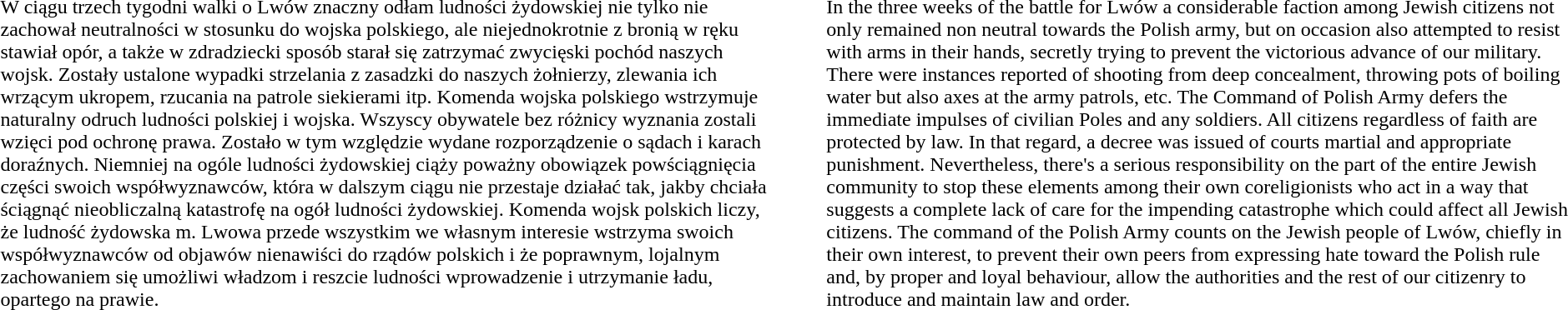<table>
<tr>
<td width="44%" valign="top"><br>W ciągu trzech tygodni walki o Lwów znaczny odłam ludności żydowskiej nie tylko nie zachował neutralności w stosunku do wojska polskiego, ale niejednokrotnie z bronią w ręku stawiał opór, a także w zdradziecki sposób starał się zatrzymać zwycięski pochód naszych wojsk. Zostały ustalone wypadki strzelania z zasadzki do naszych żołnierzy, zlewania ich wrzącym ukropem, rzucania na patrole siekierami itp. Komenda wojska polskiego wstrzymuje naturalny odruch ludności polskiej i wojska. Wszyscy obywatele bez różnicy wyznania zostali wzięci pod ochronę prawa. Zostało w tym względzie wydane rozporządzenie o sądach i karach doraźnych. Niemniej na ogóle ludności żydowskiej ciąży poważny obowiązek powściągnięcia części swoich współwyznawców, która w dalszym ciągu nie przestaje działać tak, jakby chciała ściągnąć nieobliczalną katastrofę na ogół ludności żydowskiej. Komenda wojsk polskich liczy, że ludność żydowska m. Lwowa przede wszystkim we własnym interesie wstrzyma swoich współwyznawców od objawów nienawiści do rządów polskich i że poprawnym, lojalnym zachowaniem się umożliwi władzom i reszcie ludności wprowadzenie i utrzymanie ładu, opartego na prawie.</td>
<td width=3%></td>
<td width="43%" valign="top"><br>In the three weeks of the battle for Lwów a considerable faction among Jewish citizens not only remained non neutral towards the Polish army, but on occasion also attempted to resist with arms in their hands, secretly trying to prevent the victorious advance of our military. There were instances reported of shooting from deep concealment, throwing pots of boiling water but also axes at the army patrols, etc. The Command of Polish Army defers the immediate impulses of civilian Poles and any soldiers. All citizens regardless of faith are protected by law. In that regard, a decree was issued of courts martial and appropriate punishment. Nevertheless, there's a serious responsibility on the part of the entire Jewish community to stop these elements among their own coreligionists who act in a way that suggests a complete lack of care for the impending catastrophe which could affect all Jewish citizens. The command of the Polish Army counts on the Jewish people of Lwów, chiefly in their own interest, to prevent their own peers from expressing hate toward the Polish rule and, by proper and loyal behaviour, allow the authorities and the rest of our citizenry to introduce and maintain law and order.</td>
</tr>
</table>
